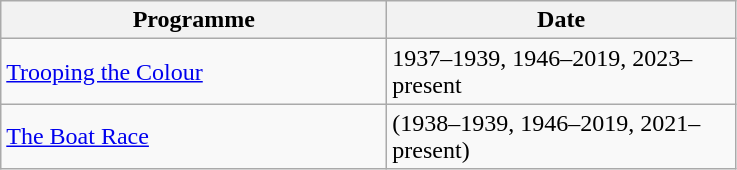<table class="wikitable">
<tr>
<th width=250>Programme</th>
<th width=225>Date</th>
</tr>
<tr>
<td><a href='#'>Trooping the Colour</a></td>
<td>1937–1939, 1946–2019, 2023–present</td>
</tr>
<tr>
<td><a href='#'>The Boat Race</a></td>
<td>(1938–1939, 1946–2019, 2021–present)</td>
</tr>
</table>
